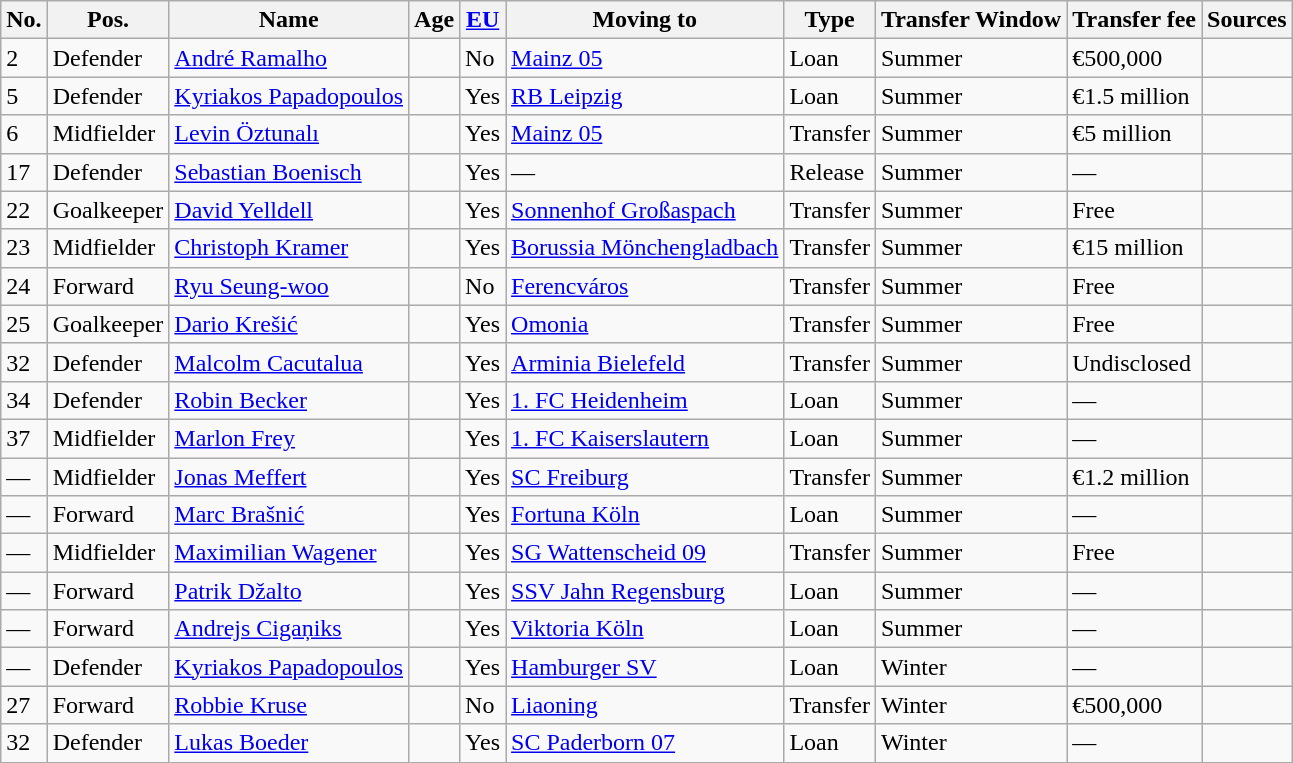<table class="wikitable">
<tr>
<th>No.</th>
<th>Pos.</th>
<th>Name</th>
<th>Age</th>
<th><a href='#'>EU</a></th>
<th>Moving to</th>
<th>Type</th>
<th>Transfer Window</th>
<th>Transfer fee</th>
<th>Sources</th>
</tr>
<tr>
<td>2</td>
<td>Defender</td>
<td><a href='#'>André Ramalho</a></td>
<td></td>
<td>No</td>
<td><a href='#'>Mainz 05</a></td>
<td>Loan</td>
<td>Summer</td>
<td>€500,000</td>
<td></td>
</tr>
<tr>
<td>5</td>
<td>Defender</td>
<td><a href='#'>Kyriakos Papadopoulos</a></td>
<td></td>
<td>Yes</td>
<td><a href='#'>RB Leipzig</a></td>
<td>Loan</td>
<td>Summer</td>
<td>€1.5 million</td>
<td></td>
</tr>
<tr>
<td>6</td>
<td>Midfielder</td>
<td><a href='#'>Levin Öztunalı</a></td>
<td></td>
<td>Yes</td>
<td><a href='#'>Mainz 05</a></td>
<td>Transfer</td>
<td>Summer</td>
<td>€5 million</td>
<td></td>
</tr>
<tr>
<td>17</td>
<td>Defender</td>
<td><a href='#'>Sebastian Boenisch</a></td>
<td></td>
<td>Yes</td>
<td>—</td>
<td>Release</td>
<td>Summer</td>
<td>—</td>
<td></td>
</tr>
<tr>
<td>22</td>
<td>Goalkeeper</td>
<td><a href='#'>David Yelldell</a></td>
<td></td>
<td>Yes</td>
<td><a href='#'>Sonnenhof Großaspach</a></td>
<td>Transfer</td>
<td>Summer</td>
<td>Free</td>
<td></td>
</tr>
<tr>
<td>23</td>
<td>Midfielder</td>
<td><a href='#'>Christoph Kramer</a></td>
<td></td>
<td>Yes</td>
<td><a href='#'>Borussia Mönchengladbach</a></td>
<td>Transfer</td>
<td>Summer</td>
<td>€15 million</td>
<td></td>
</tr>
<tr>
<td>24</td>
<td>Forward</td>
<td><a href='#'>Ryu Seung-woo</a></td>
<td></td>
<td>No</td>
<td><a href='#'>Ferencváros</a></td>
<td>Transfer</td>
<td>Summer</td>
<td>Free</td>
<td></td>
</tr>
<tr>
<td>25</td>
<td>Goalkeeper</td>
<td><a href='#'>Dario Krešić</a></td>
<td></td>
<td>Yes</td>
<td><a href='#'>Omonia</a></td>
<td>Transfer</td>
<td>Summer</td>
<td>Free</td>
<td></td>
</tr>
<tr>
<td>32</td>
<td>Defender</td>
<td><a href='#'>Malcolm Cacutalua</a></td>
<td></td>
<td>Yes</td>
<td><a href='#'>Arminia Bielefeld</a></td>
<td>Transfer</td>
<td>Summer</td>
<td>Undisclosed</td>
<td></td>
</tr>
<tr>
<td>34</td>
<td>Defender</td>
<td><a href='#'>Robin Becker</a></td>
<td></td>
<td>Yes</td>
<td><a href='#'>1. FC Heidenheim</a></td>
<td>Loan</td>
<td>Summer</td>
<td>—</td>
<td></td>
</tr>
<tr>
<td>37</td>
<td>Midfielder</td>
<td><a href='#'>Marlon Frey</a></td>
<td></td>
<td>Yes</td>
<td><a href='#'>1. FC Kaiserslautern</a></td>
<td>Loan</td>
<td>Summer</td>
<td>—</td>
<td></td>
</tr>
<tr>
<td>—</td>
<td>Midfielder</td>
<td><a href='#'>Jonas Meffert</a></td>
<td></td>
<td>Yes</td>
<td><a href='#'>SC Freiburg</a></td>
<td>Transfer</td>
<td>Summer</td>
<td>€1.2 million</td>
<td></td>
</tr>
<tr>
<td>—</td>
<td>Forward</td>
<td><a href='#'>Marc Brašnić</a></td>
<td></td>
<td>Yes</td>
<td><a href='#'>Fortuna Köln</a></td>
<td>Loan</td>
<td>Summer</td>
<td>—</td>
<td></td>
</tr>
<tr>
<td>—</td>
<td>Midfielder</td>
<td><a href='#'>Maximilian Wagener</a></td>
<td></td>
<td>Yes</td>
<td><a href='#'>SG Wattenscheid 09</a></td>
<td>Transfer</td>
<td>Summer</td>
<td>Free</td>
<td></td>
</tr>
<tr>
<td>—</td>
<td>Forward</td>
<td><a href='#'>Patrik Džalto</a></td>
<td></td>
<td>Yes</td>
<td><a href='#'>SSV Jahn Regensburg</a></td>
<td>Loan</td>
<td>Summer</td>
<td>—</td>
<td></td>
</tr>
<tr>
<td>—</td>
<td>Forward</td>
<td><a href='#'>Andrejs Cigaņiks</a></td>
<td></td>
<td>Yes</td>
<td><a href='#'>Viktoria Köln</a></td>
<td>Loan</td>
<td>Summer</td>
<td>—</td>
<td></td>
</tr>
<tr>
<td>—</td>
<td>Defender</td>
<td><a href='#'>Kyriakos Papadopoulos</a></td>
<td></td>
<td>Yes</td>
<td><a href='#'>Hamburger SV</a></td>
<td>Loan</td>
<td>Winter</td>
<td>—</td>
<td></td>
</tr>
<tr>
<td>27</td>
<td>Forward</td>
<td><a href='#'>Robbie Kruse</a></td>
<td></td>
<td>No</td>
<td><a href='#'>Liaoning</a></td>
<td>Transfer</td>
<td>Winter</td>
<td>€500,000</td>
<td></td>
</tr>
<tr>
<td>32</td>
<td>Defender</td>
<td><a href='#'>Lukas Boeder</a></td>
<td></td>
<td>Yes</td>
<td><a href='#'>SC Paderborn 07</a></td>
<td>Loan</td>
<td>Winter</td>
<td>—</td>
<td></td>
</tr>
</table>
